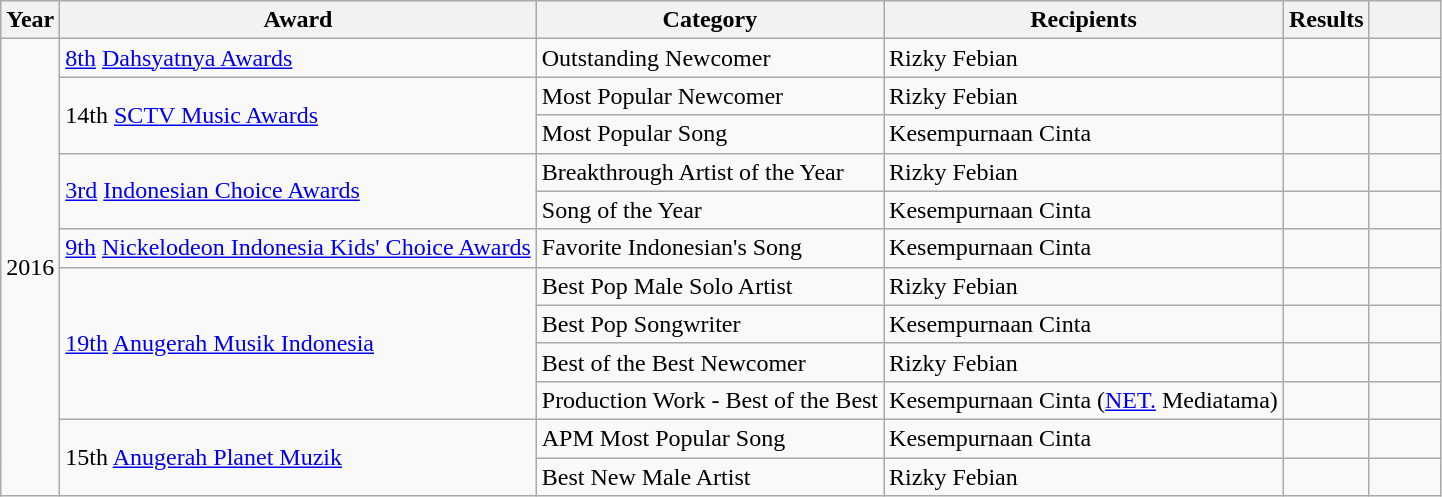<table class="wikitable">
<tr>
<th>Year</th>
<th>Award</th>
<th>Category</th>
<th>Recipients</th>
<th>Results</th>
<th width=5%></th>
</tr>
<tr>
<td rowspan="12">2016</td>
<td><a href='#'>8th</a> <a href='#'>Dahsyatnya Awards</a></td>
<td>Outstanding Newcomer</td>
<td>Rizky Febian</td>
<td></td>
<td></td>
</tr>
<tr>
<td rowspan="2">14th <a href='#'>SCTV Music Awards</a></td>
<td>Most Popular Newcomer</td>
<td>Rizky Febian</td>
<td></td>
<td></td>
</tr>
<tr>
<td>Most Popular Song</td>
<td>Kesempurnaan Cinta</td>
<td></td>
<td></td>
</tr>
<tr>
<td rowspan="2"><a href='#'>3rd</a> <a href='#'>Indonesian Choice Awards</a></td>
<td>Breakthrough Artist of the Year</td>
<td>Rizky Febian</td>
<td></td>
<td></td>
</tr>
<tr>
<td>Song of the Year</td>
<td>Kesempurnaan Cinta</td>
<td></td>
<td></td>
</tr>
<tr>
<td><a href='#'>9th</a> <a href='#'>Nickelodeon Indonesia Kids' Choice Awards</a></td>
<td>Favorite Indonesian's Song</td>
<td>Kesempurnaan Cinta</td>
<td></td>
<td></td>
</tr>
<tr>
<td rowspan="4"><a href='#'>19th</a> <a href='#'>Anugerah Musik Indonesia</a></td>
<td>Best Pop Male Solo Artist</td>
<td>Rizky Febian</td>
<td></td>
<td></td>
</tr>
<tr>
<td>Best Pop Songwriter</td>
<td>Kesempurnaan Cinta</td>
<td></td>
<td></td>
</tr>
<tr>
<td>Best of the Best Newcomer</td>
<td>Rizky Febian</td>
<td></td>
<td></td>
</tr>
<tr>
<td>Production Work - Best of the Best</td>
<td>Kesempurnaan Cinta (<a href='#'>NET.</a> Mediatama)</td>
<td></td>
<td></td>
</tr>
<tr>
<td rowspan="2">15th <a href='#'>Anugerah Planet Muzik</a></td>
<td>APM Most Popular Song</td>
<td>Kesempurnaan Cinta</td>
<td></td>
<td></td>
</tr>
<tr>
<td>Best New Male Artist</td>
<td>Rizky Febian</td>
<td></td>
<td></td>
</tr>
</table>
